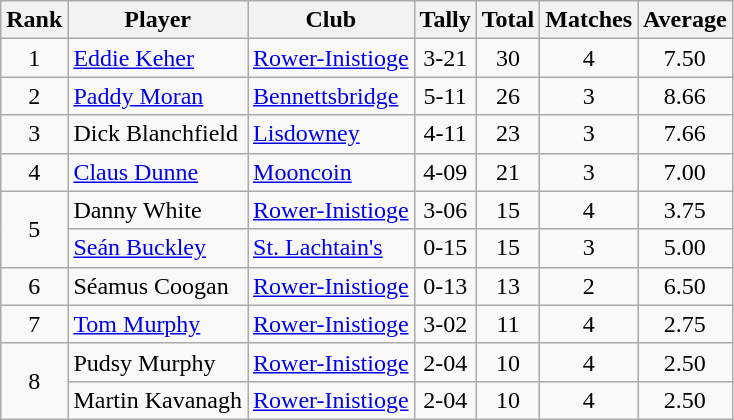<table class="wikitable">
<tr>
<th>Rank</th>
<th>Player</th>
<th>Club</th>
<th>Tally</th>
<th>Total</th>
<th>Matches</th>
<th>Average</th>
</tr>
<tr>
<td rowspan=1 align=center>1</td>
<td><a href='#'>Eddie Keher</a></td>
<td><a href='#'>Rower-Inistioge</a></td>
<td align=center>3-21</td>
<td align=center>30</td>
<td align=center>4</td>
<td align=center>7.50</td>
</tr>
<tr>
<td rowspan=1 align=center>2</td>
<td><a href='#'>Paddy Moran</a></td>
<td><a href='#'>Bennettsbridge</a></td>
<td align=center>5-11</td>
<td align=center>26</td>
<td align=center>3</td>
<td align=center>8.66</td>
</tr>
<tr>
<td rowspan=1 align=center>3</td>
<td>Dick Blanchfield</td>
<td><a href='#'>Lisdowney</a></td>
<td align=center>4-11</td>
<td align=center>23</td>
<td align=center>3</td>
<td align=center>7.66</td>
</tr>
<tr>
<td rowspan=1 align=center>4</td>
<td><a href='#'>Claus Dunne</a></td>
<td><a href='#'>Mooncoin</a></td>
<td align=center>4-09</td>
<td align=center>21</td>
<td align=center>3</td>
<td align=center>7.00</td>
</tr>
<tr>
<td rowspan=2 align=center>5</td>
<td>Danny White</td>
<td><a href='#'>Rower-Inistioge</a></td>
<td align=center>3-06</td>
<td align=center>15</td>
<td align=center>4</td>
<td align=center>3.75</td>
</tr>
<tr>
<td><a href='#'>Seán Buckley</a></td>
<td><a href='#'>St. Lachtain's</a></td>
<td align=center>0-15</td>
<td align=center>15</td>
<td align=center>3</td>
<td align=center>5.00</td>
</tr>
<tr>
<td rowspan=1 align=center>6</td>
<td>Séamus Coogan</td>
<td><a href='#'>Rower-Inistioge</a></td>
<td align=center>0-13</td>
<td align=center>13</td>
<td align=center>2</td>
<td align=center>6.50</td>
</tr>
<tr>
<td rowspan=1 align=center>7</td>
<td><a href='#'>Tom Murphy</a></td>
<td><a href='#'>Rower-Inistioge</a></td>
<td align=center>3-02</td>
<td align=center>11</td>
<td align=center>4</td>
<td align=center>2.75</td>
</tr>
<tr>
<td rowspan=2 align=center>8</td>
<td>Pudsy Murphy</td>
<td><a href='#'>Rower-Inistioge</a></td>
<td align=center>2-04</td>
<td align=center>10</td>
<td align=center>4</td>
<td align=center>2.50</td>
</tr>
<tr>
<td>Martin Kavanagh</td>
<td><a href='#'>Rower-Inistioge</a></td>
<td align=center>2-04</td>
<td align=center>10</td>
<td align=center>4</td>
<td align=center>2.50</td>
</tr>
</table>
